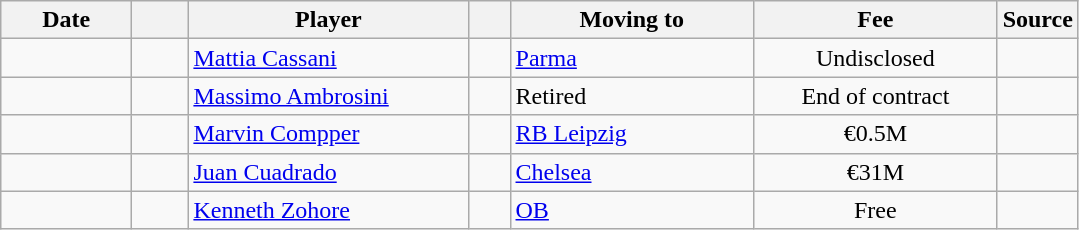<table class="wikitable sortable">
<tr>
<th style="width:80px;">Date</th>
<th style="width:30px;"></th>
<th style="width:180px;">Player</th>
<th style="width:20px;"></th>
<th style="width:155px;">Moving to</th>
<th style="width:155px;" class="unsortable">Fee</th>
<th style="width:20px;">Source</th>
</tr>
<tr>
<td></td>
<td align=center></td>
<td> <a href='#'>Mattia Cassani</a></td>
<td align=center></td>
<td> <a href='#'>Parma</a></td>
<td align=center>Undisclosed</td>
<td></td>
</tr>
<tr>
<td></td>
<td align=center></td>
<td> <a href='#'>Massimo Ambrosini</a></td>
<td align=center></td>
<td>Retired</td>
<td align=center>End of contract</td>
<td></td>
</tr>
<tr>
<td></td>
<td align=center></td>
<td> <a href='#'>Marvin Compper</a></td>
<td align=center></td>
<td> <a href='#'>RB Leipzig</a></td>
<td align=center>€0.5M</td>
<td></td>
</tr>
<tr>
<td></td>
<td align=center></td>
<td> <a href='#'>Juan Cuadrado</a></td>
<td align=center></td>
<td> <a href='#'>Chelsea</a></td>
<td align=center>€31M</td>
<td></td>
</tr>
<tr>
<td></td>
<td align=center></td>
<td> <a href='#'>Kenneth Zohore</a></td>
<td align=center></td>
<td> <a href='#'>OB</a></td>
<td align=center>Free</td>
<td></td>
</tr>
</table>
